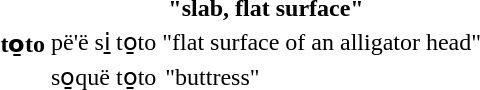<table>
<tr>
<th rowspan="3">to̱to</th>
<th colspan="4">"slab, flat surface"</th>
</tr>
<tr>
<td>pë'ë si̱ to̱to</td>
<td colspan="3">"flat surface of an alligator head"</td>
</tr>
<tr>
<td colspan="2">so̱quë to̱to</td>
<td colspan="2">"buttress"</td>
</tr>
</table>
